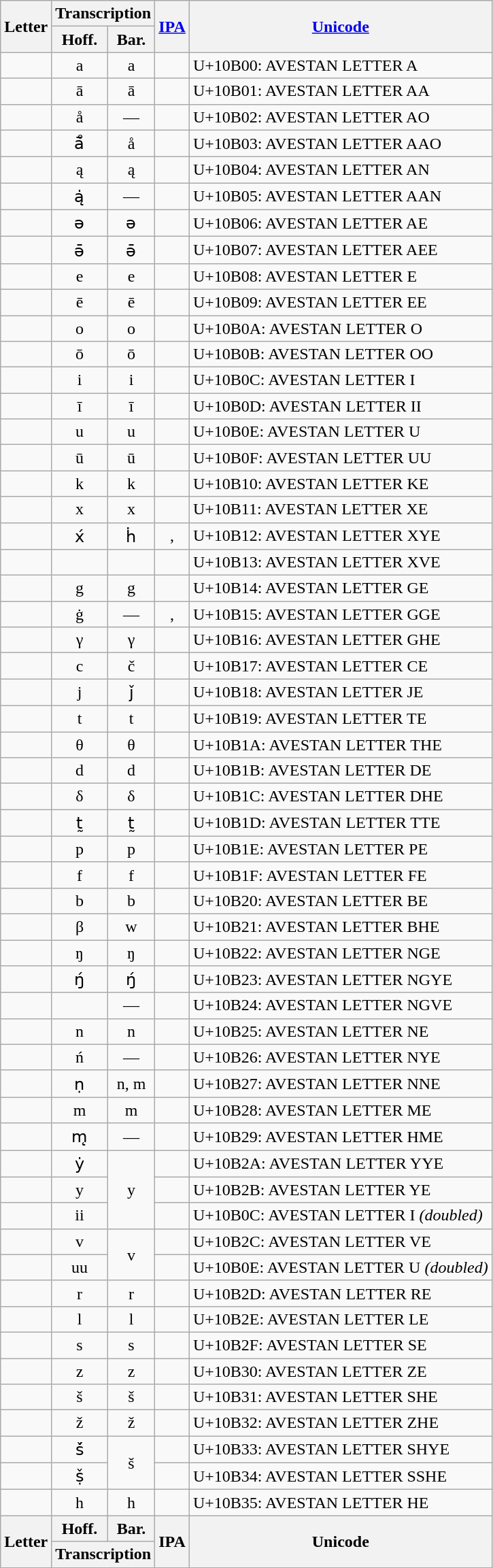<table class="wikitable" style="text-align: center;">
<tr>
<th rowspan="2">Letter</th>
<th colspan="2">Transcription</th>
<th scope="col" rowspan="2"><a href='#'>IPA</a></th>
<th rowspan="2"><a href='#'>Unicode</a></th>
</tr>
<tr>
<th>Hoff.</th>
<th>Bar.</th>
</tr>
<tr>
<td></td>
<td>a</td>
<td>a</td>
<td></td>
<td style="text-align: left;">U+10B00: AVESTAN LETTER A</td>
</tr>
<tr>
<td></td>
<td>ā</td>
<td>ā</td>
<td></td>
<td style="text-align: left;">U+10B01: AVESTAN LETTER AA</td>
</tr>
<tr>
<td></td>
<td>å</td>
<td>—</td>
<td></td>
<td style="text-align: left;">U+10B02: AVESTAN LETTER AO</td>
</tr>
<tr>
<td></td>
<td>ā̊</td>
<td>å</td>
<td></td>
<td style="text-align: left;">U+10B03: AVESTAN LETTER AAO</td>
</tr>
<tr>
<td></td>
<td>ą</td>
<td>ą</td>
<td></td>
<td style="text-align: left;">U+10B04: AVESTAN LETTER AN</td>
</tr>
<tr>
<td></td>
<td>ą̇</td>
<td>—</td>
<td></td>
<td style="text-align: left;">U+10B05: AVESTAN LETTER AAN</td>
</tr>
<tr>
<td></td>
<td>ə</td>
<td>ə</td>
<td></td>
<td style="text-align: left;">U+10B06: AVESTAN LETTER AE</td>
</tr>
<tr>
<td></td>
<td>ə̄</td>
<td>ə̄</td>
<td></td>
<td style="text-align: left;">U+10B07: AVESTAN LETTER AEE</td>
</tr>
<tr>
<td></td>
<td>e</td>
<td>e</td>
<td></td>
<td style="text-align: left;">U+10B08: AVESTAN LETTER E</td>
</tr>
<tr>
<td></td>
<td>ē</td>
<td>ē</td>
<td></td>
<td style="text-align: left;">U+10B09: AVESTAN LETTER EE</td>
</tr>
<tr>
<td></td>
<td>o</td>
<td>o</td>
<td></td>
<td style="text-align: left;">U+10B0A: AVESTAN LETTER O</td>
</tr>
<tr>
<td></td>
<td>ō</td>
<td>ō</td>
<td></td>
<td style="text-align: left;">U+10B0B: AVESTAN LETTER OO</td>
</tr>
<tr>
<td></td>
<td>i</td>
<td>i</td>
<td></td>
<td style="text-align: left;">U+10B0C: AVESTAN LETTER I</td>
</tr>
<tr>
<td></td>
<td>ī</td>
<td>ī</td>
<td></td>
<td style="text-align: left;">U+10B0D: AVESTAN LETTER II</td>
</tr>
<tr>
<td></td>
<td>u</td>
<td>u</td>
<td></td>
<td style="text-align: left;">U+10B0E: AVESTAN LETTER U</td>
</tr>
<tr>
<td></td>
<td>ū</td>
<td>ū</td>
<td></td>
<td style="text-align: left;">U+10B0F: AVESTAN LETTER UU</td>
</tr>
<tr>
<td></td>
<td>k</td>
<td>k</td>
<td></td>
<td style="text-align: left;">U+10B10: AVESTAN LETTER KE</td>
</tr>
<tr>
<td></td>
<td>x</td>
<td>x</td>
<td></td>
<td style="text-align: left;">U+10B11: AVESTAN LETTER XE</td>
</tr>
<tr>
<td></td>
<td>x́</td>
<td>ḣ</td>
<td>, </td>
<td style="text-align: left;">U+10B12: AVESTAN LETTER XYE</td>
</tr>
<tr>
<td></td>
<td></td>
<td></td>
<td></td>
<td style="text-align: left;">U+10B13: AVESTAN LETTER XVE</td>
</tr>
<tr>
<td></td>
<td>g</td>
<td>g</td>
<td></td>
<td style="text-align: left;">U+10B14: AVESTAN LETTER GE</td>
</tr>
<tr>
<td></td>
<td>ġ</td>
<td>—</td>
<td>, </td>
<td style="text-align: left;">U+10B15: AVESTAN LETTER GGE</td>
</tr>
<tr>
<td></td>
<td>γ</td>
<td>γ</td>
<td></td>
<td style="text-align: left;">U+10B16: AVESTAN LETTER GHE</td>
</tr>
<tr>
<td></td>
<td>c</td>
<td>č</td>
<td></td>
<td style="text-align: left;">U+10B17: AVESTAN LETTER CE</td>
</tr>
<tr>
<td></td>
<td>j</td>
<td>ǰ</td>
<td></td>
<td style="text-align: left;">U+10B18: AVESTAN LETTER JE</td>
</tr>
<tr>
<td></td>
<td>t</td>
<td>t</td>
<td></td>
<td style="text-align: left;">U+10B19: AVESTAN LETTER TE</td>
</tr>
<tr>
<td></td>
<td>θ</td>
<td>θ</td>
<td></td>
<td style="text-align: left;">U+10B1A: AVESTAN LETTER THE</td>
</tr>
<tr>
<td></td>
<td>d</td>
<td>d</td>
<td></td>
<td style="text-align: left;">U+10B1B: AVESTAN LETTER DE</td>
</tr>
<tr>
<td></td>
<td>δ</td>
<td>δ</td>
<td></td>
<td style="text-align: left;">U+10B1C: AVESTAN LETTER DHE</td>
</tr>
<tr>
<td></td>
<td>t̰</td>
<td>t̰</td>
<td></td>
<td style="text-align: left;">U+10B1D: AVESTAN LETTER TTE</td>
</tr>
<tr>
<td></td>
<td>p</td>
<td>p</td>
<td></td>
<td style="text-align: left;">U+10B1E: AVESTAN LETTER PE</td>
</tr>
<tr>
<td></td>
<td>f</td>
<td>f</td>
<td></td>
<td style="text-align: left;">U+10B1F: AVESTAN LETTER FE</td>
</tr>
<tr>
<td></td>
<td>b</td>
<td>b</td>
<td></td>
<td style="text-align: left;">U+10B20: AVESTAN LETTER BE</td>
</tr>
<tr>
<td></td>
<td>β</td>
<td>w</td>
<td></td>
<td style="text-align: left;">U+10B21: AVESTAN LETTER BHE</td>
</tr>
<tr>
<td></td>
<td>ŋ</td>
<td>ŋ</td>
<td></td>
<td style="text-align: left;">U+10B22: AVESTAN LETTER NGE</td>
</tr>
<tr>
<td></td>
<td>ŋ́</td>
<td>ŋ́</td>
<td></td>
<td style="text-align: left;">U+10B23: AVESTAN LETTER NGYE</td>
</tr>
<tr>
<td></td>
<td></td>
<td>—</td>
<td></td>
<td style="text-align: left;">U+10B24: AVESTAN LETTER NGVE</td>
</tr>
<tr>
<td></td>
<td>n</td>
<td>n</td>
<td></td>
<td style="text-align: left;">U+10B25: AVESTAN LETTER NE</td>
</tr>
<tr>
<td></td>
<td>ń</td>
<td>—</td>
<td></td>
<td style="text-align: left;">U+10B26: AVESTAN LETTER NYE</td>
</tr>
<tr>
<td></td>
<td>ṇ</td>
<td>n, m</td>
<td><br></td>
<td style="text-align: left;">U+10B27: AVESTAN LETTER NNE</td>
</tr>
<tr>
<td></td>
<td>m</td>
<td>m</td>
<td></td>
<td style="text-align: left;">U+10B28: AVESTAN LETTER ME</td>
</tr>
<tr>
<td></td>
<td>m̨</td>
<td>—</td>
<td></td>
<td style="text-align: left;">U+10B29: AVESTAN LETTER HME</td>
</tr>
<tr>
<td></td>
<td>ẏ</td>
<td rowspan="3">y</td>
<td></td>
<td style="text-align: left;">U+10B2A: AVESTAN LETTER YYE</td>
</tr>
<tr>
<td></td>
<td>y</td>
<td></td>
<td style="text-align: left;">U+10B2B: AVESTAN LETTER YE</td>
</tr>
<tr>
<td></td>
<td>ii</td>
<td></td>
<td style="text-align: left;">U+10B0C: AVESTAN LETTER I <em>(doubled)</em></td>
</tr>
<tr>
<td></td>
<td>v</td>
<td rowspan="2">v</td>
<td><br></td>
<td style="text-align: left;">U+10B2C: AVESTAN LETTER VE</td>
</tr>
<tr>
<td></td>
<td>uu</td>
<td></td>
<td style="text-align: left;">U+10B0E: AVESTAN LETTER U <em>(doubled)</em></td>
</tr>
<tr>
<td></td>
<td>r</td>
<td>r</td>
<td></td>
<td style="text-align: left;">U+10B2D: AVESTAN LETTER RE</td>
</tr>
<tr>
<td></td>
<td>l</td>
<td>l</td>
<td></td>
<td style="text-align: left;">U+10B2E: AVESTAN LETTER LE</td>
</tr>
<tr>
<td></td>
<td>s</td>
<td>s</td>
<td></td>
<td style="text-align: left;">U+10B2F: AVESTAN LETTER SE</td>
</tr>
<tr>
<td></td>
<td>z</td>
<td>z</td>
<td></td>
<td style="text-align: left;">U+10B30: AVESTAN LETTER ZE</td>
</tr>
<tr>
<td></td>
<td>š</td>
<td>š</td>
<td></td>
<td style="text-align: left;">U+10B31: AVESTAN LETTER SHE</td>
</tr>
<tr>
<td></td>
<td>ž</td>
<td>ž</td>
<td></td>
<td style="text-align: left;">U+10B32: AVESTAN LETTER ZHE</td>
</tr>
<tr>
<td></td>
<td>š́</td>
<td rowspan="2">š</td>
<td></td>
<td style="text-align: left;">U+10B33: AVESTAN LETTER SHYE</td>
</tr>
<tr>
<td></td>
<td>ṣ̌</td>
<td><br></td>
<td style="text-align: left;">U+10B34: AVESTAN LETTER SSHE</td>
</tr>
<tr>
<td></td>
<td>h</td>
<td>h</td>
<td></td>
<td style="text-align: left;">U+10B35: AVESTAN LETTER HE</td>
</tr>
<tr>
<th rowspan="2">Letter</th>
<th>Hoff.</th>
<th>Bar.</th>
<th rowspan="2">IPA</th>
<th rowspan="2">Unicode</th>
</tr>
<tr>
<th colspan="2">Transcription</th>
</tr>
</table>
